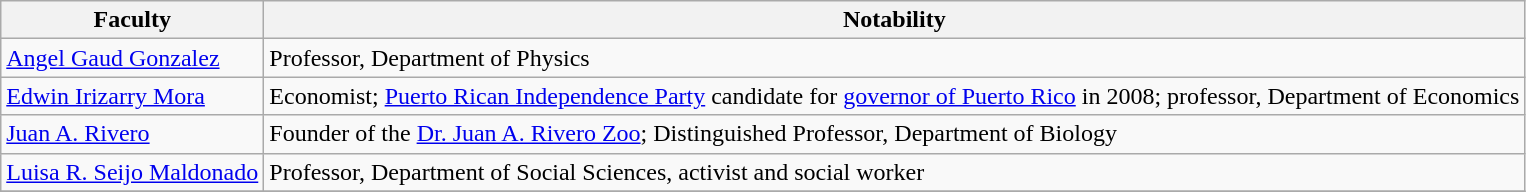<table class="wikitable">
<tr>
<th>Faculty</th>
<th>Notability</th>
</tr>
<tr>
<td><a href='#'>Angel Gaud Gonzalez</a></td>
<td>Professor, Department of Physics</td>
</tr>
<tr>
<td><a href='#'>Edwin Irizarry Mora</a></td>
<td>Economist; <a href='#'>Puerto Rican Independence Party</a> candidate for <a href='#'>governor of Puerto Rico</a> in 2008; professor, Department of Economics</td>
</tr>
<tr>
<td><a href='#'>Juan A. Rivero</a></td>
<td>Founder of the <a href='#'>Dr. Juan A. Rivero Zoo</a>; Distinguished Professor, Department of Biology</td>
</tr>
<tr>
<td><a href='#'>Luisa R. Seijo Maldonado</a></td>
<td>Professor, Department of Social Sciences, activist and social worker</td>
</tr>
<tr>
</tr>
</table>
